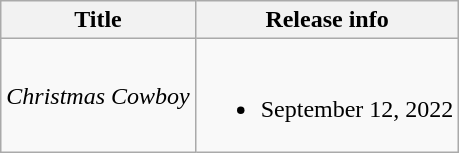<table class="wikitable">
<tr>
<th>Title</th>
<th>Release info</th>
</tr>
<tr>
<td><em>Christmas Cowboy</em></td>
<td><br><ul><li>September 12, 2022</li></ul></td>
</tr>
</table>
